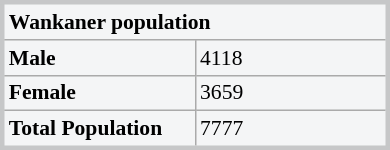<table class="wikitable"  style="float:left; width:260px; margin:10px; background:#f4f5f6; border:#c6c7c8 solid; font-size:90%;">
<tr>
<td colspan="2" bgcolour="#C2D6E5" style="text-align:left;"><strong>Wankaner population</strong></td>
</tr>
<tr>
<td style="width:50%;"><strong>Male</strong></td>
<td>4118</td>
</tr>
<tr>
<td><strong>Female</strong></td>
<td>3659</td>
</tr>
<tr>
<td><strong>Total Population</strong></td>
<td>7777</td>
</tr>
</table>
